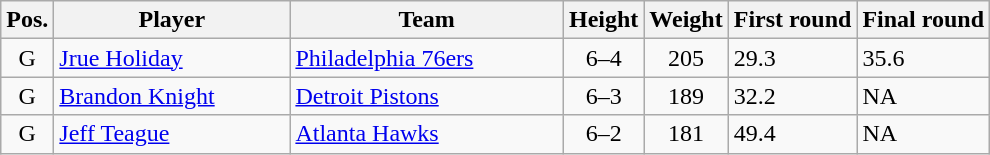<table class="wikitable">
<tr>
<th>Pos.</th>
<th style="width:150px;">Player</th>
<th width=175>Team</th>
<th>Height</th>
<th>Weight</th>
<th>First round</th>
<th>Final round</th>
</tr>
<tr>
<td style="text-align:center">G</td>
<td><a href='#'>Jrue Holiday</a></td>
<td><a href='#'>Philadelphia 76ers</a></td>
<td align=center>6–4</td>
<td align=center>205</td>
<td>29.3</td>
<td>35.6</td>
</tr>
<tr>
<td style="text-align:center">G</td>
<td><a href='#'>Brandon Knight</a></td>
<td><a href='#'>Detroit Pistons</a></td>
<td align=center>6–3</td>
<td align=center>189</td>
<td>32.2</td>
<td>NA</td>
</tr>
<tr>
<td style="text-align:center">G</td>
<td><a href='#'>Jeff Teague</a></td>
<td><a href='#'>Atlanta Hawks</a></td>
<td align=center>6–2</td>
<td align=center>181</td>
<td>49.4</td>
<td>NA</td>
</tr>
</table>
